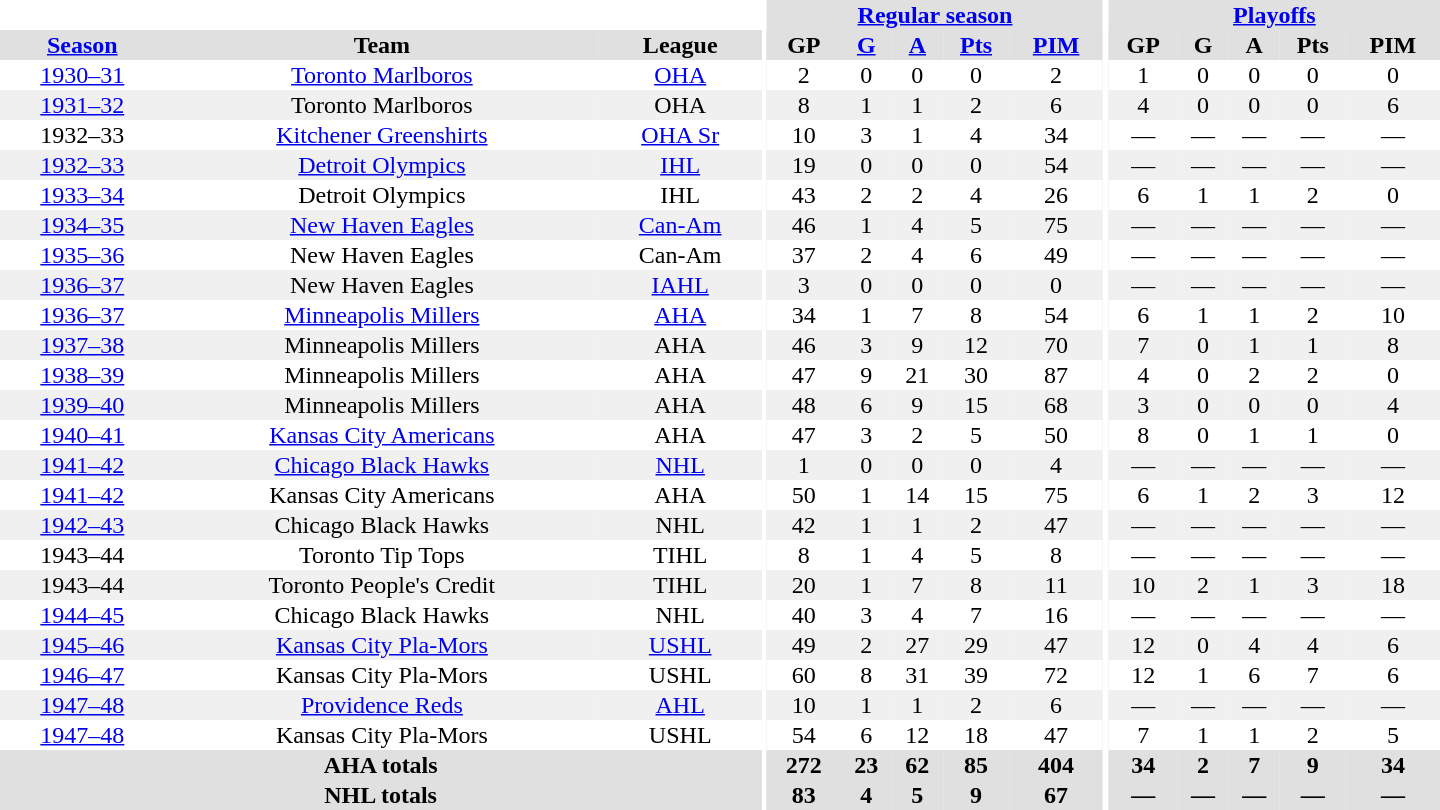<table border="0" cellpadding="1" cellspacing="0" style="text-align:center; width:60em">
<tr bgcolor="#e0e0e0">
<th colspan="3" bgcolor="#ffffff"></th>
<th rowspan="100" bgcolor="#ffffff"></th>
<th colspan="5"><a href='#'>Regular season</a></th>
<th rowspan="100" bgcolor="#ffffff"></th>
<th colspan="5"><a href='#'>Playoffs</a></th>
</tr>
<tr bgcolor="#e0e0e0">
<th><a href='#'>Season</a></th>
<th>Team</th>
<th>League</th>
<th>GP</th>
<th><a href='#'>G</a></th>
<th><a href='#'>A</a></th>
<th><a href='#'>Pts</a></th>
<th><a href='#'>PIM</a></th>
<th>GP</th>
<th>G</th>
<th>A</th>
<th>Pts</th>
<th>PIM</th>
</tr>
<tr>
<td><a href='#'>1930–31</a></td>
<td><a href='#'>Toronto Marlboros</a></td>
<td><a href='#'>OHA</a></td>
<td>2</td>
<td>0</td>
<td>0</td>
<td>0</td>
<td>2</td>
<td>1</td>
<td>0</td>
<td>0</td>
<td>0</td>
<td>0</td>
</tr>
<tr bgcolor="#f0f0f0">
<td><a href='#'>1931–32</a></td>
<td>Toronto Marlboros</td>
<td>OHA</td>
<td>8</td>
<td>1</td>
<td>1</td>
<td>2</td>
<td>6</td>
<td>4</td>
<td>0</td>
<td>0</td>
<td>0</td>
<td>6</td>
</tr>
<tr>
<td>1932–33</td>
<td><a href='#'>Kitchener Greenshirts</a></td>
<td><a href='#'>OHA Sr</a></td>
<td>10</td>
<td>3</td>
<td>1</td>
<td>4</td>
<td>34</td>
<td>—</td>
<td>—</td>
<td>—</td>
<td>—</td>
<td>—</td>
</tr>
<tr bgcolor="#f0f0f0">
<td><a href='#'>1932–33</a></td>
<td><a href='#'>Detroit Olympics</a></td>
<td><a href='#'>IHL</a></td>
<td>19</td>
<td>0</td>
<td>0</td>
<td>0</td>
<td>54</td>
<td>—</td>
<td>—</td>
<td>—</td>
<td>—</td>
<td>—</td>
</tr>
<tr>
<td><a href='#'>1933–34</a></td>
<td>Detroit Olympics</td>
<td>IHL</td>
<td>43</td>
<td>2</td>
<td>2</td>
<td>4</td>
<td>26</td>
<td>6</td>
<td>1</td>
<td>1</td>
<td>2</td>
<td>0</td>
</tr>
<tr bgcolor="#f0f0f0">
<td><a href='#'>1934–35</a></td>
<td><a href='#'>New Haven Eagles</a></td>
<td><a href='#'>Can-Am</a></td>
<td>46</td>
<td>1</td>
<td>4</td>
<td>5</td>
<td>75</td>
<td>—</td>
<td>—</td>
<td>—</td>
<td>—</td>
<td>—</td>
</tr>
<tr>
<td><a href='#'>1935–36</a></td>
<td>New Haven Eagles</td>
<td>Can-Am</td>
<td>37</td>
<td>2</td>
<td>4</td>
<td>6</td>
<td>49</td>
<td>—</td>
<td>—</td>
<td>—</td>
<td>—</td>
<td>—</td>
</tr>
<tr bgcolor="#f0f0f0">
<td><a href='#'>1936–37</a></td>
<td>New Haven Eagles</td>
<td><a href='#'>IAHL</a></td>
<td>3</td>
<td>0</td>
<td>0</td>
<td>0</td>
<td>0</td>
<td>—</td>
<td>—</td>
<td>—</td>
<td>—</td>
<td>—</td>
</tr>
<tr>
<td><a href='#'>1936–37</a></td>
<td><a href='#'>Minneapolis Millers</a></td>
<td><a href='#'>AHA</a></td>
<td>34</td>
<td>1</td>
<td>7</td>
<td>8</td>
<td>54</td>
<td>6</td>
<td>1</td>
<td>1</td>
<td>2</td>
<td>10</td>
</tr>
<tr bgcolor="#f0f0f0">
<td><a href='#'>1937–38</a></td>
<td>Minneapolis Millers</td>
<td>AHA</td>
<td>46</td>
<td>3</td>
<td>9</td>
<td>12</td>
<td>70</td>
<td>7</td>
<td>0</td>
<td>1</td>
<td>1</td>
<td>8</td>
</tr>
<tr>
<td><a href='#'>1938–39</a></td>
<td>Minneapolis Millers</td>
<td>AHA</td>
<td>47</td>
<td>9</td>
<td>21</td>
<td>30</td>
<td>87</td>
<td>4</td>
<td>0</td>
<td>2</td>
<td>2</td>
<td>0</td>
</tr>
<tr bgcolor="#f0f0f0">
<td><a href='#'>1939–40</a></td>
<td>Minneapolis Millers</td>
<td>AHA</td>
<td>48</td>
<td>6</td>
<td>9</td>
<td>15</td>
<td>68</td>
<td>3</td>
<td>0</td>
<td>0</td>
<td>0</td>
<td>4</td>
</tr>
<tr>
<td><a href='#'>1940–41</a></td>
<td><a href='#'>Kansas City Americans</a></td>
<td>AHA</td>
<td>47</td>
<td>3</td>
<td>2</td>
<td>5</td>
<td>50</td>
<td>8</td>
<td>0</td>
<td>1</td>
<td>1</td>
<td>0</td>
</tr>
<tr bgcolor="#f0f0f0">
<td><a href='#'>1941–42</a></td>
<td><a href='#'>Chicago Black Hawks</a></td>
<td><a href='#'>NHL</a></td>
<td>1</td>
<td>0</td>
<td>0</td>
<td>0</td>
<td>4</td>
<td>—</td>
<td>—</td>
<td>—</td>
<td>—</td>
<td>—</td>
</tr>
<tr>
<td><a href='#'>1941–42</a></td>
<td>Kansas City Americans</td>
<td>AHA</td>
<td>50</td>
<td>1</td>
<td>14</td>
<td>15</td>
<td>75</td>
<td>6</td>
<td>1</td>
<td>2</td>
<td>3</td>
<td>12</td>
</tr>
<tr bgcolor="#f0f0f0">
<td><a href='#'>1942–43</a></td>
<td>Chicago Black Hawks</td>
<td>NHL</td>
<td>42</td>
<td>1</td>
<td>1</td>
<td>2</td>
<td>47</td>
<td>—</td>
<td>—</td>
<td>—</td>
<td>—</td>
<td>—</td>
</tr>
<tr>
<td>1943–44</td>
<td>Toronto Tip Tops</td>
<td>TIHL</td>
<td>8</td>
<td>1</td>
<td>4</td>
<td>5</td>
<td>8</td>
<td>—</td>
<td>—</td>
<td>—</td>
<td>—</td>
<td>—</td>
</tr>
<tr bgcolor="#f0f0f0">
<td>1943–44</td>
<td>Toronto People's Credit</td>
<td>TIHL</td>
<td>20</td>
<td>1</td>
<td>7</td>
<td>8</td>
<td>11</td>
<td>10</td>
<td>2</td>
<td>1</td>
<td>3</td>
<td>18</td>
</tr>
<tr>
<td><a href='#'>1944–45</a></td>
<td>Chicago Black Hawks</td>
<td>NHL</td>
<td>40</td>
<td>3</td>
<td>4</td>
<td>7</td>
<td>16</td>
<td>—</td>
<td>—</td>
<td>—</td>
<td>—</td>
<td>—</td>
</tr>
<tr bgcolor="#f0f0f0">
<td><a href='#'>1945–46</a></td>
<td><a href='#'>Kansas City Pla-Mors</a></td>
<td><a href='#'>USHL</a></td>
<td>49</td>
<td>2</td>
<td>27</td>
<td>29</td>
<td>47</td>
<td>12</td>
<td>0</td>
<td>4</td>
<td>4</td>
<td>6</td>
</tr>
<tr>
<td><a href='#'>1946–47</a></td>
<td>Kansas City Pla-Mors</td>
<td>USHL</td>
<td>60</td>
<td>8</td>
<td>31</td>
<td>39</td>
<td>72</td>
<td>12</td>
<td>1</td>
<td>6</td>
<td>7</td>
<td>6</td>
</tr>
<tr bgcolor="#f0f0f0">
<td><a href='#'>1947–48</a></td>
<td><a href='#'>Providence Reds</a></td>
<td><a href='#'>AHL</a></td>
<td>10</td>
<td>1</td>
<td>1</td>
<td>2</td>
<td>6</td>
<td>—</td>
<td>—</td>
<td>—</td>
<td>—</td>
<td>—</td>
</tr>
<tr>
<td><a href='#'>1947–48</a></td>
<td>Kansas City Pla-Mors</td>
<td>USHL</td>
<td>54</td>
<td>6</td>
<td>12</td>
<td>18</td>
<td>47</td>
<td>7</td>
<td>1</td>
<td>1</td>
<td>2</td>
<td>5</td>
</tr>
<tr bgcolor="#e0e0e0">
<th colspan="3">AHA totals</th>
<th>272</th>
<th>23</th>
<th>62</th>
<th>85</th>
<th>404</th>
<th>34</th>
<th>2</th>
<th>7</th>
<th>9</th>
<th>34</th>
</tr>
<tr bgcolor="#e0e0e0">
<th colspan="3">NHL totals</th>
<th>83</th>
<th>4</th>
<th>5</th>
<th>9</th>
<th>67</th>
<th>—</th>
<th>—</th>
<th>—</th>
<th>—</th>
<th>—</th>
</tr>
</table>
